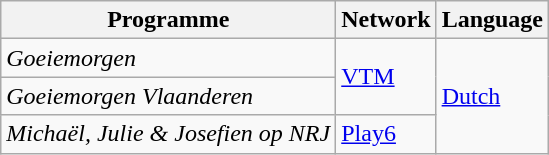<table class="wikitable">
<tr>
<th>Programme</th>
<th>Network</th>
<th>Language</th>
</tr>
<tr>
<td><em>Goeiemorgen</em></td>
<td rowspan="2"><a href='#'>VTM</a></td>
<td rowspan="3"><a href='#'>Dutch</a></td>
</tr>
<tr>
<td><em>Goeiemorgen Vlaanderen</em></td>
</tr>
<tr>
<td><em>Michaël, Julie & Josefien op NRJ</em></td>
<td><a href='#'>Play6</a></td>
</tr>
</table>
